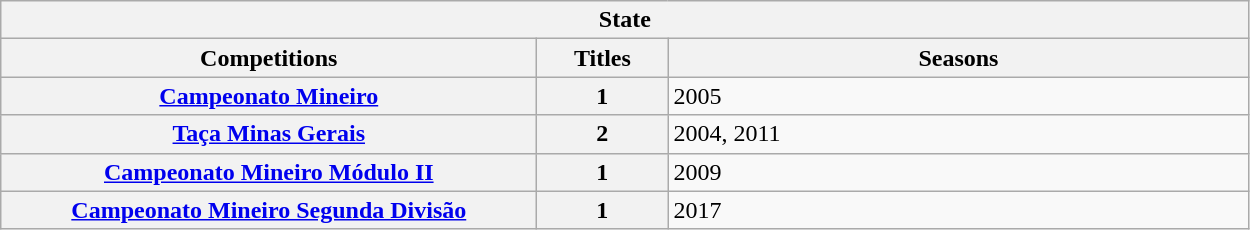<table class="wikitable">
<tr>
<th colspan="3">State</th>
</tr>
<tr>
<th style="width:350px">Competitions</th>
<th style="width:80px">Titles</th>
<th style="width:380px">Seasons</th>
</tr>
<tr>
<th style="text-align:center"><a href='#'>Campeonato Mineiro</a></th>
<th style="text-align:center"><strong>1</strong></th>
<td align="left">2005</td>
</tr>
<tr>
<th style="text-align:center"><a href='#'>Taça Minas Gerais</a></th>
<th style="text-align:center"><strong>2</strong></th>
<td align="left">2004, 2011</td>
</tr>
<tr>
<th style="text-align:center"><a href='#'>Campeonato Mineiro Módulo II</a></th>
<th style="text-align:center"><strong>1</strong></th>
<td align="left">2009</td>
</tr>
<tr>
<th style="text-align:center"><a href='#'>Campeonato Mineiro Segunda Divisão</a></th>
<th style="text-align:center"><strong>1</strong></th>
<td align="left">2017</td>
</tr>
</table>
